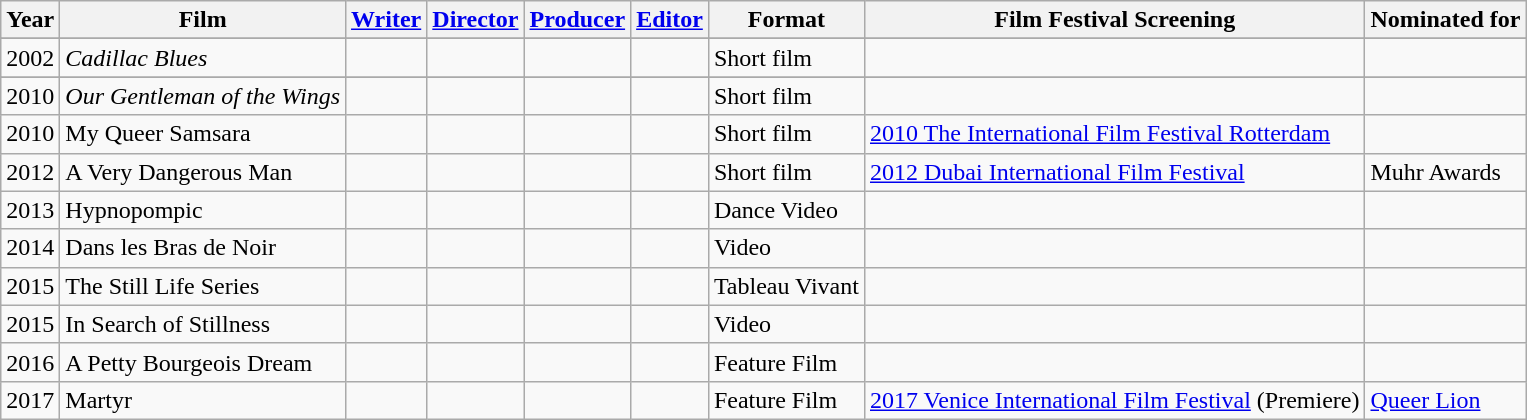<table class="wikitable sortable">
<tr>
<th>Year</th>
<th>Film</th>
<th><a href='#'>Writer</a></th>
<th><a href='#'>Director</a></th>
<th><a href='#'>Producer</a></th>
<th><a href='#'>Editor</a></th>
<th>Format</th>
<th>Film Festival Screening</th>
<th>Nominated for</th>
</tr>
<tr>
</tr>
<tr>
<td>2002</td>
<td><em>Cadillac Blues</em></td>
<td></td>
<td style="text-align:center;"></td>
<td></td>
<td></td>
<td>Short film</td>
<td></td>
<td></td>
</tr>
<tr>
</tr>
<tr>
<td>2010</td>
<td><em>Our Gentleman of the Wings</em></td>
<td></td>
<td style="text-align:center;"></td>
<td></td>
<td></td>
<td>Short film</td>
<td></td>
<td></td>
</tr>
<tr>
<td>2010</td>
<td>My Queer Samsara</td>
<td></td>
<td></td>
<td></td>
<td></td>
<td>Short film</td>
<td><a href='#'>2010 The International Film Festival Rotterdam</a></td>
<td></td>
</tr>
<tr>
<td>2012</td>
<td>A Very Dangerous Man</td>
<td></td>
<td></td>
<td></td>
<td></td>
<td>Short film</td>
<td><a href='#'>2012 Dubai International Film Festival</a></td>
<td>Muhr Awards</td>
</tr>
<tr>
<td>2013</td>
<td>Hypnopompic</td>
<td></td>
<td></td>
<td></td>
<td></td>
<td>Dance Video</td>
<td></td>
<td></td>
</tr>
<tr>
<td>2014</td>
<td>Dans les Bras de Noir</td>
<td></td>
<td></td>
<td></td>
<td></td>
<td>Video</td>
<td></td>
<td></td>
</tr>
<tr>
<td>2015</td>
<td>The Still Life Series</td>
<td></td>
<td></td>
<td></td>
<td></td>
<td>Tableau Vivant</td>
<td></td>
<td></td>
</tr>
<tr>
<td>2015</td>
<td>In Search of Stillness</td>
<td></td>
<td></td>
<td></td>
<td></td>
<td>Video</td>
<td></td>
<td></td>
</tr>
<tr>
<td>2016</td>
<td>A Petty Bourgeois Dream</td>
<td></td>
<td></td>
<td></td>
<td></td>
<td>Feature Film</td>
<td></td>
<td></td>
</tr>
<tr>
<td>2017</td>
<td>Martyr</td>
<td></td>
<td></td>
<td></td>
<td></td>
<td>Feature Film</td>
<td><a href='#'>2017 Venice International Film Festival</a> (Premiere)</td>
<td><a href='#'>Queer Lion</a></td>
</tr>
</table>
